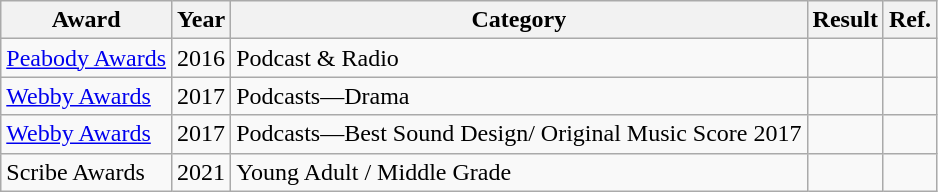<table class="wikitable sortable">
<tr>
<th>Award</th>
<th>Year</th>
<th>Category</th>
<th>Result</th>
<th>Ref.</th>
</tr>
<tr>
<td><a href='#'>Peabody Awards</a></td>
<td>2016</td>
<td>Podcast & Radio</td>
<td></td>
<td></td>
</tr>
<tr>
<td><a href='#'>Webby Awards</a></td>
<td>2017</td>
<td>Podcasts—Drama</td>
<td></td>
<td></td>
</tr>
<tr>
<td><a href='#'>Webby Awards</a></td>
<td>2017</td>
<td>Podcasts—Best Sound Design/ Original Music Score 2017</td>
<td></td>
<td></td>
</tr>
<tr>
<td>Scribe Awards</td>
<td>2021</td>
<td>Young Adult / Middle Grade</td>
<td></td>
<td></td>
</tr>
</table>
